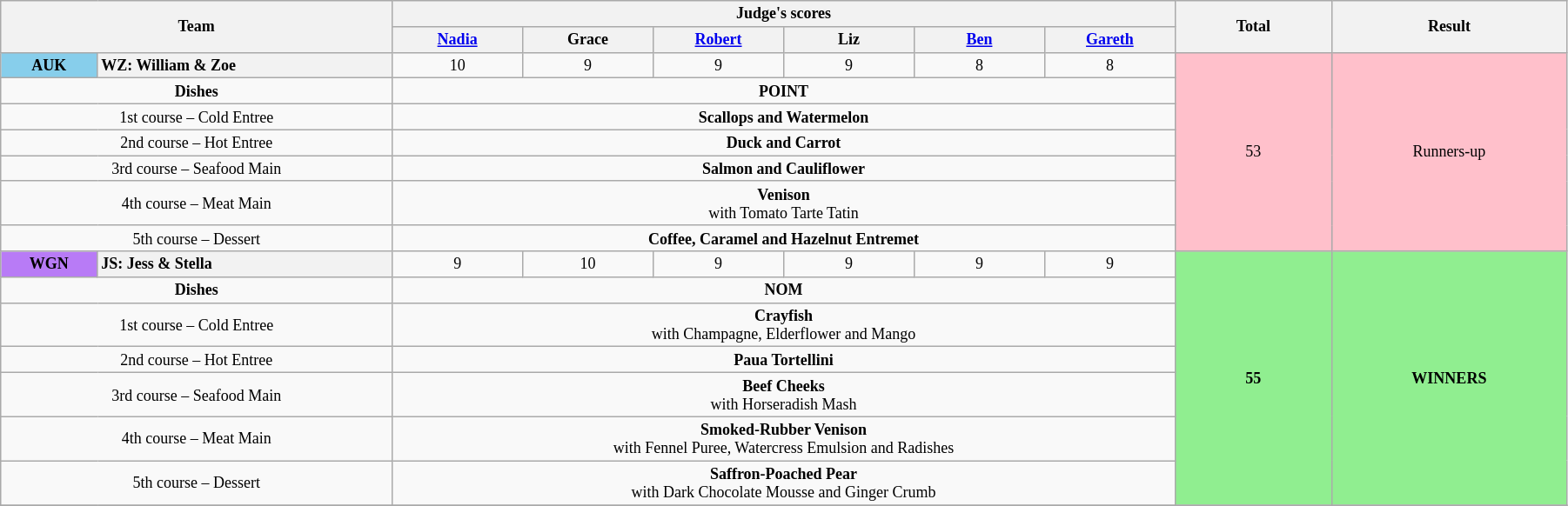<table class="wikitable" style="text-align: center; font-size: 9pt; line-height:14px; width:95%">
<tr>
<th colspan="2" rowspan="2" style="width:25%;">Team</th>
<th colspan="6" style="width:50%;">Judge's scores</th>
<th rowspan="2" style="width:10%;">Total<br></th>
<th rowspan="2" style="width:20%;">Result</th>
</tr>
<tr>
<th style="width:40px;"><a href='#'>Nadia</a></th>
<th style="width:40px;">Grace</th>
<th style="width:40px;"><a href='#'>Robert</a></th>
<th style="width:40px;">Liz</th>
<th style="width:40px;"><a href='#'>Ben</a></th>
<th style="width:40px;"><a href='#'>Gareth</a></th>
</tr>
<tr>
<td scope="row" align="center" style="background-color:skyblue; "><strong>AUK</strong></td>
<th scope="row" style="text-align:left;">WZ: William & Zoe</th>
<td>10</td>
<td>9</td>
<td>9</td>
<td>9</td>
<td>8</td>
<td>8</td>
<td rowspan="7" bgcolor="pink">53</td>
<td rowspan="7" bgcolor="pink">Runners-up</td>
</tr>
<tr>
<td colspan="2"><strong>Dishes</strong></td>
<td colspan="6"><strong>POINT</strong></td>
</tr>
<tr>
<td colspan="2">1st course – Cold Entree</td>
<td colspan="6"><strong>Scallops and Watermelon</strong><br></td>
</tr>
<tr>
<td colspan="2">2nd course – Hot Entree</td>
<td colspan="6"><strong>Duck and Carrot</strong><br></td>
</tr>
<tr>
<td colspan="2">3rd course – Seafood Main</td>
<td colspan="6"><strong>Salmon and Cauliflower</strong><br></td>
</tr>
<tr>
<td colspan="2">4th course – Meat Main</td>
<td colspan="6"><strong>Venison</strong><br>with Tomato Tarte Tatin</td>
</tr>
<tr>
<td colspan="2">5th course – Dessert</td>
<td colspan="6"><strong>Coffee, Caramel and Hazelnut Entremet</strong><br></td>
</tr>
<tr>
<td scope="row" align="center" style="background:#B87BF6; "><strong>WGN</strong></td>
<th scope="row" style="text-align:left;">JS: Jess & Stella</th>
<td>9</td>
<td>10</td>
<td>9</td>
<td>9</td>
<td>9</td>
<td>9</td>
<td rowspan="7" bgcolor="lightgreen"><strong>55</strong></td>
<td rowspan="7" bgcolor="lightgreen"><strong>WINNERS</strong></td>
</tr>
<tr>
<td colspan="2"><strong>Dishes</strong></td>
<td colspan="6"><strong>NOM</strong></td>
</tr>
<tr>
<td colspan="2">1st course – Cold Entree</td>
<td colspan="6"><strong>Crayfish</strong><br>with Champagne, Elderflower and Mango</td>
</tr>
<tr>
<td colspan="2">2nd course – Hot Entree</td>
<td colspan="6"><strong>Paua Tortellini</strong><br></td>
</tr>
<tr>
<td colspan="2">3rd course – Seafood Main</td>
<td colspan="6"><strong>Beef Cheeks</strong><br>with Horseradish Mash</td>
</tr>
<tr>
<td colspan="2">4th course – Meat Main</td>
<td colspan="6"><strong>Smoked-Rubber Venison</strong><br>with Fennel Puree, Watercress Emulsion and Radishes</td>
</tr>
<tr>
<td colspan="2">5th course – Dessert</td>
<td colspan="6"><strong>Saffron-Poached Pear</strong><br>with Dark Chocolate Mousse and Ginger Crumb</td>
</tr>
<tr>
</tr>
</table>
